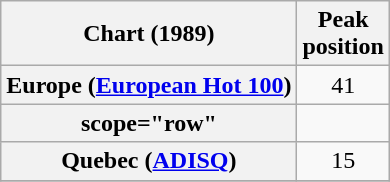<table class="wikitable sortable plainrowheaders">
<tr>
<th>Chart (1989)</th>
<th>Peak<br>position</th>
</tr>
<tr>
<th scope="row">Europe (<a href='#'>European Hot 100</a>)</th>
<td align="center">41</td>
</tr>
<tr>
<th>scope="row"</th>
</tr>
<tr>
<th scope="row">Quebec (<a href='#'>ADISQ</a>)</th>
<td align="center">15</td>
</tr>
<tr>
</tr>
</table>
